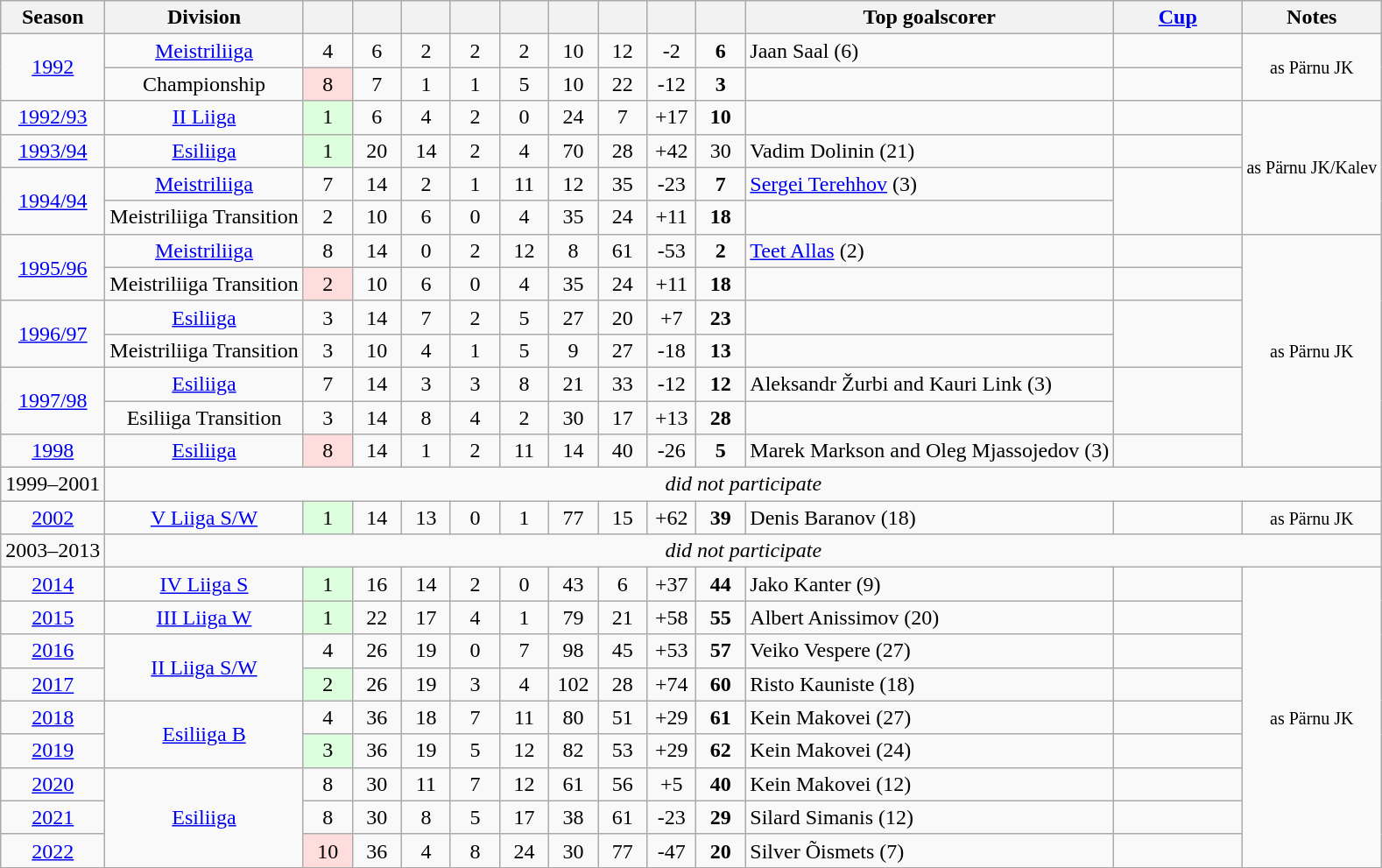<table class="wikitable collapsible">
<tr>
<th>Season</th>
<th>Division</th>
<th width=30px></th>
<th width=30px></th>
<th width=30px></th>
<th width=30px></th>
<th width=30px></th>
<th width=30px></th>
<th width=30px></th>
<th width=30px></th>
<th width=30px></th>
<th>Top goalscorer</th>
<th width=90px><a href='#'>Cup</a></th>
<th>Notes</th>
</tr>
<tr align=center>
<td rowspan=2><a href='#'>1992</a></td>
<td><a href='#'>Meistriliiga</a></td>
<td>4</td>
<td>6</td>
<td>2</td>
<td>2</td>
<td>2</td>
<td>10</td>
<td>12</td>
<td>-2</td>
<td><strong>6</strong></td>
<td rowspan=1 align=left>Jaan Saal (6)</td>
<td></td>
<td rowspan=2><small>as Pärnu JK</small></td>
</tr>
<tr align=center>
<td>Championship</td>
<td style="background:#FFDDDD;">8</td>
<td>7</td>
<td>1</td>
<td>1</td>
<td>5</td>
<td>10</td>
<td>22</td>
<td>-12</td>
<td><strong>3</strong></td>
<td></td>
<td></td>
</tr>
<tr align=center>
<td><a href='#'>1992/93</a></td>
<td><a href='#'>II Liiga</a></td>
<td style="background:#DDFFDD;">1</td>
<td>6</td>
<td>4</td>
<td>2</td>
<td>0</td>
<td>24</td>
<td>7</td>
<td>+17</td>
<td><strong>10</strong></td>
<td></td>
<td></td>
<td rowspan=4><small>as Pärnu JK/Kalev</small></td>
</tr>
<tr align=center>
<td><a href='#'>1993/94</a></td>
<td><a href='#'>Esiliiga</a></td>
<td style="background:#DDFFDD;">1</td>
<td>20</td>
<td>14</td>
<td>2</td>
<td>4</td>
<td>70</td>
<td>28</td>
<td>+42</td>
<td>30</td>
<td align=left>Vadim Dolinin (21)</td>
<td></td>
</tr>
<tr align=center>
<td rowspan=2><a href='#'>1994/94</a></td>
<td><a href='#'>Meistriliiga</a></td>
<td>7</td>
<td>14</td>
<td>2</td>
<td>1</td>
<td>11</td>
<td>12</td>
<td>35</td>
<td>-23</td>
<td><strong>7</strong></td>
<td rowspan=1 align=left><a href='#'>Sergei Terehhov</a> (3)</td>
<td rowspan=2></td>
</tr>
<tr align=center>
<td>Meistriliiga Transition</td>
<td>2</td>
<td>10</td>
<td>6</td>
<td>0</td>
<td>4</td>
<td>35</td>
<td>24</td>
<td>+11</td>
<td><strong>18</strong></td>
<td></td>
</tr>
<tr align=center>
<td rowspan=2><a href='#'>1995/96</a></td>
<td><a href='#'>Meistriliiga</a></td>
<td>8</td>
<td>14</td>
<td>0</td>
<td>2</td>
<td>12</td>
<td>8</td>
<td>61</td>
<td>-53</td>
<td><strong>2</strong></td>
<td rowspan=1 align=left><a href='#'>Teet Allas</a> (2)</td>
<td></td>
<td rowspan=7><small>as Pärnu JK</small></td>
</tr>
<tr align=center>
<td>Meistriliiga Transition</td>
<td style="background:#FFDDDD;">2</td>
<td>10</td>
<td>6</td>
<td>0</td>
<td>4</td>
<td>35</td>
<td>24</td>
<td>+11</td>
<td><strong>18</strong></td>
<td></td>
</tr>
<tr align=center>
<td rowspan=2><a href='#'>1996/97</a></td>
<td><a href='#'>Esiliiga</a></td>
<td>3</td>
<td>14</td>
<td>7</td>
<td>2</td>
<td>5</td>
<td>27</td>
<td>20</td>
<td>+7</td>
<td><strong>23</strong></td>
<td></td>
<td rowspan=2></td>
</tr>
<tr align=center>
<td>Meistriliiga Transition</td>
<td>3</td>
<td>10</td>
<td>4</td>
<td>1</td>
<td>5</td>
<td>9</td>
<td>27</td>
<td>-18</td>
<td><strong>13</strong></td>
<td></td>
</tr>
<tr align=center>
<td rowspan=2><a href='#'>1997/98</a></td>
<td><a href='#'>Esiliiga</a></td>
<td>7</td>
<td>14</td>
<td>3</td>
<td>3</td>
<td>8</td>
<td>21</td>
<td>33</td>
<td>-12</td>
<td><strong>12</strong></td>
<td rowspan=1 align=left>Aleksandr Žurbi and Kauri Link (3)</td>
<td rowspan=2></td>
</tr>
<tr align=center>
<td>Esiliiga Transition</td>
<td>3</td>
<td>14</td>
<td>8</td>
<td>4</td>
<td>2</td>
<td>30</td>
<td>17</td>
<td>+13</td>
<td><strong>28</strong></td>
<td></td>
</tr>
<tr align=center>
<td><a href='#'>1998</a></td>
<td><a href='#'>Esiliiga</a></td>
<td style="background:#FFDDDD;">8</td>
<td>14</td>
<td>1</td>
<td>2</td>
<td>11</td>
<td>14</td>
<td>40</td>
<td>-26</td>
<td><strong>5</strong></td>
<td align=left>Marek Markson and Oleg Mjassojedov (3)</td>
<td></td>
</tr>
<tr align=center>
<td>1999–2001</td>
<td colspan="13" align="center"><em>did not participate</em></td>
</tr>
<tr align=center>
<td><a href='#'>2002</a></td>
<td><a href='#'>V Liiga S/W</a></td>
<td style="background:#DDFFDD;">1</td>
<td>14</td>
<td>13</td>
<td>0</td>
<td>1</td>
<td>77</td>
<td>15</td>
<td>+62</td>
<td><strong>39</strong></td>
<td align=left>Denis Baranov (18)</td>
<td></td>
<td rowspan=1><small>as Pärnu JK</small></td>
</tr>
<tr align=center>
<td>2003–2013</td>
<td colspan="13" align="center"><em>did not participate</em></td>
</tr>
<tr align=center>
<td><a href='#'>2014</a></td>
<td><a href='#'>IV Liiga S</a></td>
<td style="background:#DDFFDD;">1</td>
<td>16</td>
<td>14</td>
<td>2</td>
<td>0</td>
<td>43</td>
<td>6</td>
<td>+37</td>
<td><strong>44</strong></td>
<td align=left>Jako Kanter (9)</td>
<td></td>
<td rowspan="12"><small>as Pärnu JK</small></td>
</tr>
<tr align=center>
<td><a href='#'>2015</a></td>
<td><a href='#'>III Liiga W</a></td>
<td style="background:#DDFFDD;">1</td>
<td>22</td>
<td>17</td>
<td>4</td>
<td>1</td>
<td>79</td>
<td>21</td>
<td>+58</td>
<td><strong>55</strong></td>
<td align=left>Albert Anissimov (20)</td>
<td></td>
</tr>
<tr align=center>
<td><a href='#'>2016</a></td>
<td rowspan="2"><a href='#'>II Liiga S/W</a></td>
<td>4</td>
<td>26</td>
<td>19</td>
<td>0</td>
<td>7</td>
<td>98</td>
<td>45</td>
<td>+53</td>
<td><strong>57</strong></td>
<td align=left>Veiko Vespere (27)</td>
<td></td>
</tr>
<tr align=center>
<td><a href='#'>2017</a></td>
<td style="background:#DDFFDD;">2</td>
<td>26</td>
<td>19</td>
<td>3</td>
<td>4</td>
<td>102</td>
<td>28</td>
<td>+74</td>
<td><strong>60</strong></td>
<td align=left>Risto Kauniste (18)</td>
<td></td>
</tr>
<tr align=center>
<td><a href='#'>2018</a></td>
<td rowspan="2"><a href='#'>Esiliiga B</a></td>
<td>4</td>
<td>36</td>
<td>18</td>
<td>7</td>
<td>11</td>
<td>80</td>
<td>51</td>
<td>+29</td>
<td><strong>61</strong></td>
<td align="left">Kein Makovei (27)</td>
<td></td>
</tr>
<tr align=center>
<td><a href='#'>2019</a></td>
<td style="background:#DDFFDD;">3</td>
<td>36</td>
<td>19</td>
<td>5</td>
<td>12</td>
<td>82</td>
<td>53</td>
<td>+29</td>
<td><strong>62</strong></td>
<td align=left>Kein Makovei (24)</td>
<td></td>
</tr>
<tr align=center>
<td><a href='#'>2020</a></td>
<td rowspan="3"><a href='#'>Esiliiga</a></td>
<td>8</td>
<td>30</td>
<td>11</td>
<td>7</td>
<td>12</td>
<td>61</td>
<td>56</td>
<td>+5</td>
<td><strong>40</strong></td>
<td align=left>Kein Makovei (12)</td>
<td></td>
</tr>
<tr align=center>
<td><a href='#'>2021</a></td>
<td>8</td>
<td>30</td>
<td>8</td>
<td>5</td>
<td>17</td>
<td>38</td>
<td>61</td>
<td>-23</td>
<td><strong>29</strong></td>
<td align=left>Silard Simanis (12)</td>
<td></td>
</tr>
<tr align=center>
<td><a href='#'>2022</a></td>
<td style="background:#FFDDDD;">10</td>
<td>36</td>
<td>4</td>
<td>8</td>
<td>24</td>
<td>30</td>
<td>77</td>
<td>-47</td>
<td><strong>20</strong></td>
<td align=left>Silver Õismets (7)</td>
<td></td>
</tr>
</table>
